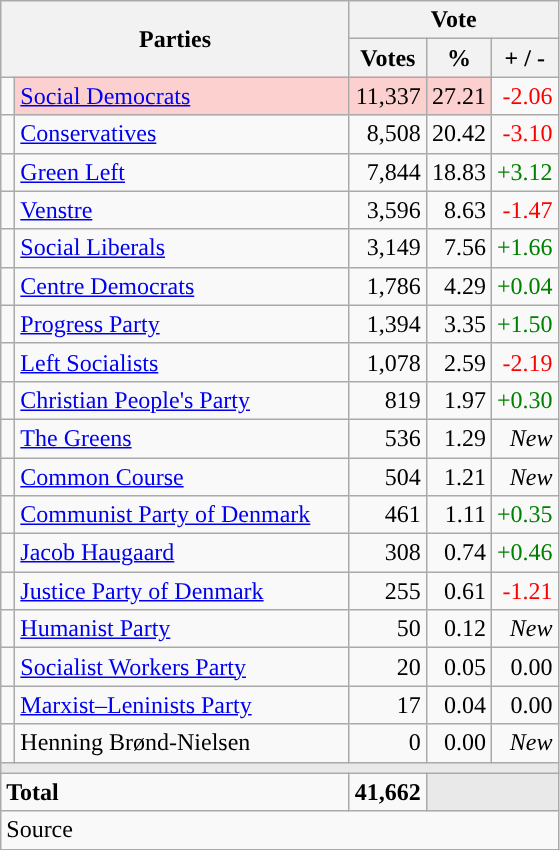<table class="wikitable" style="text-align:right;">
<tr>
<th style="text-align:centre;" rowspan="2" colspan="2" width="225">Parties</th>
<th colspan="3">Vote</th>
</tr>
<tr>
<th width="15">Votes</th>
<th width="15">%</th>
<th width="15">+ / -</th>
</tr>
<tr>
<td width="2" style="color:inherit;background:"></td>
<td bgcolor=#fbd0ce  align="left"><a href='#'>Social Democrats</a></td>
<td bgcolor=#fbd0ce>11,337</td>
<td bgcolor=#fbd0ce>27.21</td>
<td style=color:red;>-2.06</td>
</tr>
<tr>
<td width="2" style="color:inherit;background:"></td>
<td align="left"><a href='#'>Conservatives</a></td>
<td>8,508</td>
<td>20.42</td>
<td style=color:red;>-3.10</td>
</tr>
<tr>
<td width="2" style="color:inherit;background:"></td>
<td align="left"><a href='#'>Green Left</a></td>
<td>7,844</td>
<td>18.83</td>
<td style=color:green;>+3.12</td>
</tr>
<tr>
<td width="2" style="color:inherit;background:"></td>
<td align="left"><a href='#'>Venstre</a></td>
<td>3,596</td>
<td>8.63</td>
<td style=color:red;>-1.47</td>
</tr>
<tr>
<td width="2" style="color:inherit;background:"></td>
<td align="left"><a href='#'>Social Liberals</a></td>
<td>3,149</td>
<td>7.56</td>
<td style=color:green;>+1.66</td>
</tr>
<tr>
<td width="2" style="color:inherit;background:"></td>
<td align="left"><a href='#'>Centre Democrats</a></td>
<td>1,786</td>
<td>4.29</td>
<td style=color:green;>+0.04</td>
</tr>
<tr>
<td width="2" style="color:inherit;background:"></td>
<td align="left"><a href='#'>Progress Party</a></td>
<td>1,394</td>
<td>3.35</td>
<td style=color:green;>+1.50</td>
</tr>
<tr>
<td width="2" style="color:inherit;background:"></td>
<td align="left"><a href='#'>Left Socialists</a></td>
<td>1,078</td>
<td>2.59</td>
<td style=color:red;>-2.19</td>
</tr>
<tr>
<td width="2" style="color:inherit;background:"></td>
<td align="left"><a href='#'>Christian People's Party</a></td>
<td>819</td>
<td>1.97</td>
<td style=color:green;>+0.30</td>
</tr>
<tr>
<td width="2" style="color:inherit;background:"></td>
<td align="left"><a href='#'>The Greens</a></td>
<td>536</td>
<td>1.29</td>
<td><em>New</em></td>
</tr>
<tr>
<td width="2" style="color:inherit;background:"></td>
<td align="left"><a href='#'>Common Course</a></td>
<td>504</td>
<td>1.21</td>
<td><em>New</em></td>
</tr>
<tr>
<td width="2" style="color:inherit;background:"></td>
<td align="left"><a href='#'>Communist Party of Denmark</a></td>
<td>461</td>
<td>1.11</td>
<td style=color:green;>+0.35</td>
</tr>
<tr>
<td width="2" style="color:inherit;background:"></td>
<td align="left"><a href='#'>Jacob Haugaard</a></td>
<td>308</td>
<td>0.74</td>
<td style=color:green;>+0.46</td>
</tr>
<tr>
<td width="2" style="color:inherit;background:"></td>
<td align="left"><a href='#'>Justice Party of Denmark</a></td>
<td>255</td>
<td>0.61</td>
<td style=color:red;>-1.21</td>
</tr>
<tr>
<td width="2" style="color:inherit;background:"></td>
<td align="left"><a href='#'>Humanist Party</a></td>
<td>50</td>
<td>0.12</td>
<td><em>New</em></td>
</tr>
<tr>
<td width="2" style="color:inherit;background:"></td>
<td align="left"><a href='#'>Socialist Workers Party</a></td>
<td>20</td>
<td>0.05</td>
<td>0.00</td>
</tr>
<tr>
<td width="2" style="color:inherit;background:"></td>
<td align="left"><a href='#'>Marxist–Leninists Party</a></td>
<td>17</td>
<td>0.04</td>
<td>0.00</td>
</tr>
<tr>
<td width="2" style="color:inherit;background:"></td>
<td align="left">Henning Brønd-Nielsen</td>
<td>0</td>
<td>0.00</td>
<td><em>New</em></td>
</tr>
<tr>
<td colspan="7" bgcolor="#E9E9E9"></td>
</tr>
<tr>
<td align="left" colspan="2"><strong>Total</strong></td>
<td><strong>41,662</strong></td>
<td bgcolor="#E9E9E9" colspan="2"></td>
</tr>
<tr>
<td align="left" colspan="6">Source</td>
</tr>
</table>
